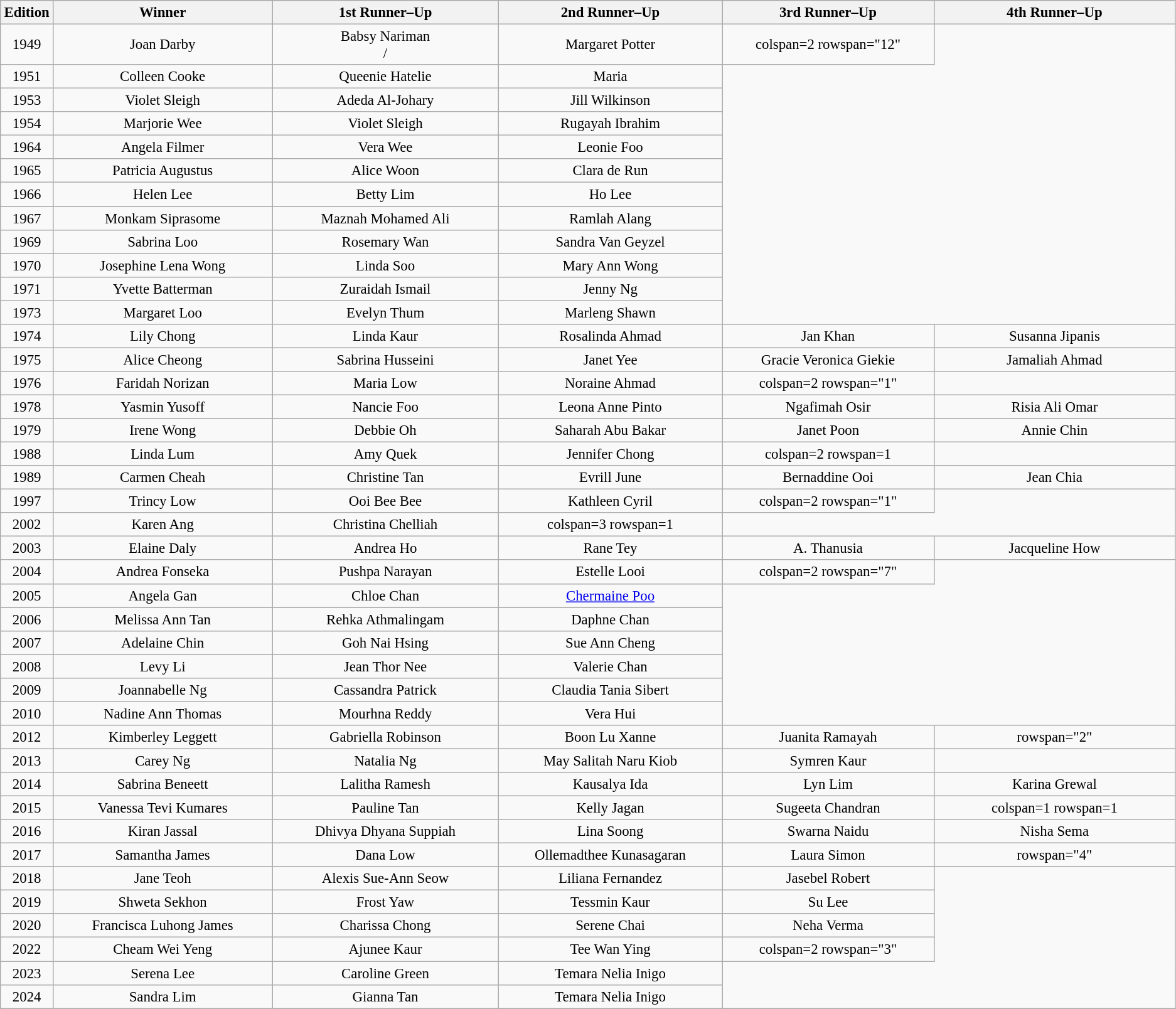<table class="wikitable sortable" style="font-size: 95%; text-align:center;">
<tr>
<th width="50">Edition</th>
<th width="500">Winner<br></th>
<th width="500">1st Runner–Up<br></th>
<th width="500">2nd Runner–Up<br></th>
<th width="450">3rd Runner–Up<br></th>
<th width="550">4th Runner–Up<br></th>
</tr>
<tr>
<td>1949</td>
<td>Joan Darby<br></td>
<td>Babsy Nariman<br>/</td>
<td>Margaret Potter<br></td>
<td>colspan=2 rowspan="12" </td>
</tr>
<tr>
<td>1951</td>
<td>Colleen Cooke<br></td>
<td>Queenie Hatelie<br></td>
<td>Maria<br></td>
</tr>
<tr>
<td>1953</td>
<td>Violet Sleigh<br></td>
<td>Adeda Al-Johary<br></td>
<td>Jill Wilkinson<br></td>
</tr>
<tr>
<td>1954</td>
<td>Marjorie Wee<br></td>
<td>Violet Sleigh<br></td>
<td>Rugayah Ibrahim<br></td>
</tr>
<tr style="text-align:center;">
<td>1964</td>
<td>Angela Filmer<br></td>
<td>Vera Wee<br></td>
<td>Leonie Foo<br></td>
</tr>
<tr>
<td>1965</td>
<td>Patricia Augustus<br></td>
<td>Alice Woon<br></td>
<td>Clara de Run<br></td>
</tr>
<tr>
<td>1966</td>
<td>Helen Lee<br></td>
<td>Betty Lim<br></td>
<td>Ho Lee<br></td>
</tr>
<tr>
<td>1967</td>
<td>Monkam Siprasome<br></td>
<td>Maznah Mohamed Ali<br></td>
<td>Ramlah Alang<br></td>
</tr>
<tr>
<td>1969</td>
<td>Sabrina Loo<br></td>
<td>Rosemary Wan<br></td>
<td>Sandra Van Geyzel<br></td>
</tr>
<tr>
<td>1970</td>
<td>Josephine Lena Wong<br></td>
<td>Linda Soo<br></td>
<td>Mary Ann Wong<br></td>
</tr>
<tr>
<td>1971</td>
<td>Yvette Batterman<br></td>
<td>Zuraidah Ismail<br></td>
<td>Jenny Ng<br></td>
</tr>
<tr>
<td>1973</td>
<td>Margaret Loo<br></td>
<td>Evelyn Thum<br></td>
<td>Marleng Shawn<br></td>
</tr>
<tr>
<td>1974</td>
<td>Lily Chong<br></td>
<td>Linda Kaur<br></td>
<td>Rosalinda Ahmad<br></td>
<td>Jan Khan<br></td>
<td>Susanna Jipanis<br></td>
</tr>
<tr>
<td>1975</td>
<td>Alice Cheong<br></td>
<td>Sabrina Husseini<br></td>
<td>Janet Yee<br></td>
<td>Gracie Veronica Giekie<br></td>
<td>Jamaliah Ahmad<br></td>
</tr>
<tr>
<td>1976</td>
<td>Faridah Norizan<br></td>
<td>Maria Low<br></td>
<td>Noraine Ahmad</td>
<td>colspan=2 rowspan="1" </td>
</tr>
<tr>
<td>1978</td>
<td>Yasmin Yusoff<br></td>
<td>Nancie Foo<br></td>
<td>Leona Anne Pinto<br></td>
<td>Ngafimah Osir<br></td>
<td>Risia Ali Omar<br></td>
</tr>
<tr>
<td>1979</td>
<td>Irene Wong<br></td>
<td>Debbie Oh<br></td>
<td>Saharah Abu Bakar<br></td>
<td>Janet Poon<br></td>
<td>Annie Chin<br></td>
</tr>
<tr>
<td>1988</td>
<td>Linda Lum<br></td>
<td>Amy Quek<br></td>
<td>Jennifer Chong<br></td>
<td>colspan=2 rowspan=1 </td>
</tr>
<tr>
<td>1989</td>
<td>Carmen Cheah<br></td>
<td>Christine Tan<br></td>
<td>Evrill June<br></td>
<td>Bernaddine Ooi<br></td>
<td>Jean Chia<br></td>
</tr>
<tr>
<td>1997</td>
<td>Trincy Low<br></td>
<td>Ooi Bee Bee</td>
<td>Kathleen Cyril</td>
<td>colspan=2 rowspan="1" </td>
</tr>
<tr>
<td>2002</td>
<td>Karen Ang<br></td>
<td>Christina Chelliah<br></td>
<td>colspan=3 rowspan=1 </td>
</tr>
<tr>
<td>2003</td>
<td>Elaine Daly<br></td>
<td>Andrea Ho<br></td>
<td>Rane Tey<br></td>
<td>A. Thanusia<br></td>
<td>Jacqueline How<br></td>
</tr>
<tr>
<td>2004</td>
<td>Andrea Fonseka<br></td>
<td>Pushpa Narayan<br></td>
<td>Estelle Looi<br></td>
<td>colspan=2 rowspan="7" </td>
</tr>
<tr>
<td>2005</td>
<td>Angela Gan<br></td>
<td>Chloe Chan<br></td>
<td><a href='#'>Chermaine Poo</a><br></td>
</tr>
<tr>
<td>2006</td>
<td>Melissa Ann Tan<br></td>
<td>Rehka Athmalingam<br></td>
<td>Daphne Chan<br></td>
</tr>
<tr>
<td>2007</td>
<td>Adelaine Chin<br></td>
<td>Goh Nai Hsing<br></td>
<td>Sue Ann Cheng<br></td>
</tr>
<tr>
<td>2008</td>
<td>Levy Li<br></td>
<td>Jean Thor Nee<br></td>
<td>Valerie Chan<br></td>
</tr>
<tr>
<td>2009</td>
<td>Joannabelle Ng<br></td>
<td>Cassandra Patrick<br></td>
<td>Claudia Tania Sibert<br></td>
</tr>
<tr>
<td>2010</td>
<td>Nadine Ann Thomas<br></td>
<td>Mourhna Reddy<br></td>
<td>Vera Hui<br></td>
</tr>
<tr>
<td>2012</td>
<td>Kimberley Leggett<br></td>
<td>Gabriella Robinson<br></td>
<td>Boon Lu Xanne<br></td>
<td>Juanita Ramayah<br></td>
<td>rowspan="2" </td>
</tr>
<tr>
<td>2013</td>
<td>Carey Ng<br></td>
<td>Natalia Ng<br></td>
<td>May Salitah Naru Kiob<br></td>
<td>Symren Kaur<br></td>
</tr>
<tr>
<td>2014</td>
<td>Sabrina Beneett<br></td>
<td>Lalitha Ramesh<br></td>
<td>Kausalya Ida<br></td>
<td>Lyn Lim<br></td>
<td>Karina Grewal<br></td>
</tr>
<tr>
<td>2015</td>
<td>Vanessa Tevi Kumares<br></td>
<td>Pauline Tan<br></td>
<td>Kelly Jagan<br></td>
<td>Sugeeta Chandran<br></td>
<td>colspan=1 rowspan=1 </td>
</tr>
<tr>
<td>2016</td>
<td>Kiran Jassal<br></td>
<td>Dhivya Dhyana Suppiah<br></td>
<td>Lina Soong<br></td>
<td>Swarna Naidu<br></td>
<td>Nisha Sema<br></td>
</tr>
<tr>
<td>2017</td>
<td>Samantha James<br></td>
<td>Dana Low<br></td>
<td>Ollemadthee Kunasagaran<br></td>
<td>Laura Simon<br></td>
<td>rowspan="4" </td>
</tr>
<tr>
<td>2018</td>
<td>Jane Teoh<br></td>
<td>Alexis Sue-Ann Seow<br></td>
<td>Liliana Fernandez<br></td>
<td>Jasebel Robert<br></td>
</tr>
<tr>
<td>2019</td>
<td>Shweta Sekhon<br></td>
<td>Frost Yaw<br></td>
<td>Tessmin Kaur<br></td>
<td>Su Lee<br></td>
</tr>
<tr>
<td>2020</td>
<td>Francisca Luhong James<br></td>
<td>Charissa Chong<br></td>
<td>Serene Chai<br></td>
<td>Neha Verma<br></td>
</tr>
<tr>
<td>2022</td>
<td>Cheam Wei Yeng<br></td>
<td>Ajunee Kaur<br></td>
<td>Tee Wan Ying<br></td>
<td>colspan=2 rowspan="3" </td>
</tr>
<tr>
<td>2023</td>
<td>Serena Lee<br></td>
<td>Caroline Green<br></td>
<td>Temara Nelia Inigo<br></td>
</tr>
<tr>
<td>2024</td>
<td>Sandra Lim<br></td>
<td>Gianna Tan<br></td>
<td>Temara Nelia Inigo<br></td>
</tr>
</table>
